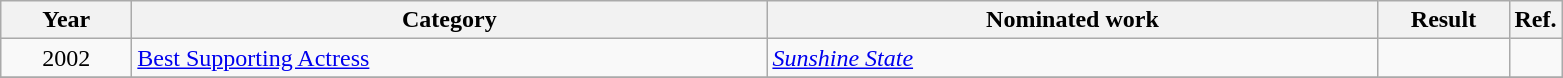<table class=wikitable>
<tr>
<th scope="col" style="width:5em;">Year</th>
<th scope="col" style="width:26em;">Category</th>
<th scope="col" style="width:25em;">Nominated work</th>
<th scope="col" style="width:5em;">Result</th>
<th>Ref.</th>
</tr>
<tr>
<td style="text-align:center;">2002</td>
<td><a href='#'>Best Supporting Actress</a></td>
<td><em><a href='#'>Sunshine State</a></em></td>
<td></td>
<td></td>
</tr>
<tr>
</tr>
</table>
